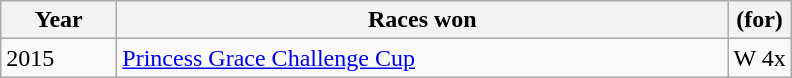<table class="wikitable">
<tr>
<th width=70>Year</th>
<th width=400>Races won</th>
<th>(for)</th>
</tr>
<tr>
<td>2015</td>
<td><a href='#'>Princess Grace Challenge Cup</a></td>
<td>W 4x</td>
</tr>
</table>
